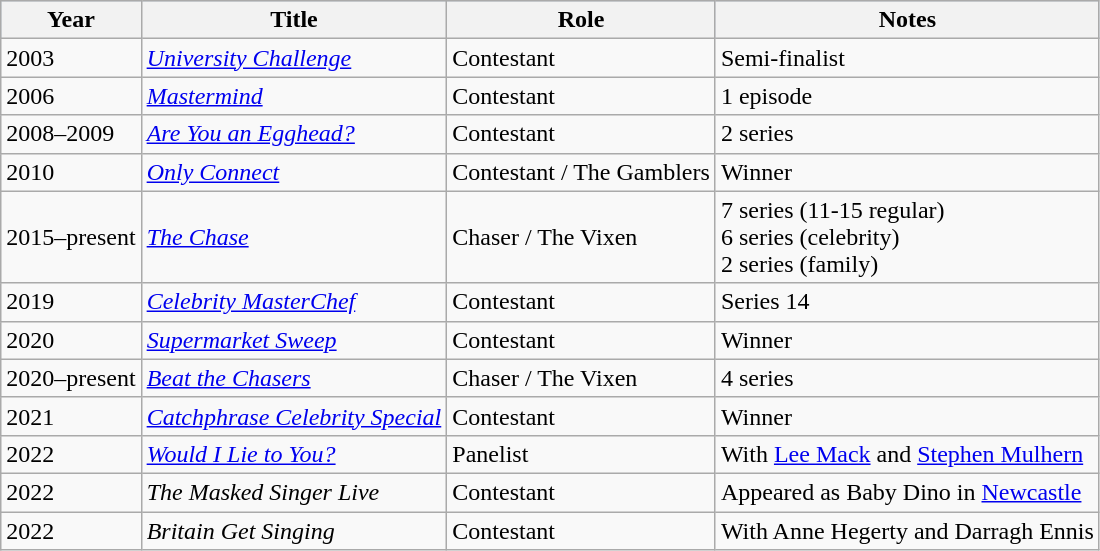<table class="wikitable">
<tr style="background:#b0c4de; text-align:center;">
<th>Year</th>
<th>Title</th>
<th>Role</th>
<th>Notes</th>
</tr>
<tr>
<td>2003</td>
<td><em><a href='#'>University Challenge</a></em></td>
<td>Contestant</td>
<td>Semi-finalist</td>
</tr>
<tr>
<td>2006</td>
<td><em><a href='#'>Mastermind</a></em></td>
<td>Contestant</td>
<td>1 episode</td>
</tr>
<tr>
<td>2008–2009</td>
<td><em><a href='#'>Are You an Egghead?</a></em></td>
<td>Contestant</td>
<td>2 series</td>
</tr>
<tr>
<td>2010</td>
<td><em><a href='#'>Only Connect</a></em></td>
<td>Contestant / The Gamblers</td>
<td>Winner</td>
</tr>
<tr>
<td>2015–present</td>
<td><em><a href='#'>The Chase</a></em></td>
<td>Chaser / The Vixen</td>
<td>7 series (11-15 regular)<br>6 series (celebrity)<br>2 series (family)</td>
</tr>
<tr>
<td>2019</td>
<td><em><a href='#'>Celebrity MasterChef</a></em></td>
<td>Contestant</td>
<td>Series 14</td>
</tr>
<tr>
<td>2020</td>
<td><em><a href='#'>Supermarket Sweep</a></em></td>
<td>Contestant</td>
<td>Winner</td>
</tr>
<tr>
<td>2020–present</td>
<td><em><a href='#'>Beat the Chasers</a></em></td>
<td>Chaser / The Vixen</td>
<td>4 series</td>
</tr>
<tr>
<td>2021</td>
<td><em><a href='#'>Catchphrase Celebrity Special</a></em></td>
<td>Contestant</td>
<td>Winner</td>
</tr>
<tr>
<td>2022</td>
<td><em><a href='#'>Would I Lie to You?</a></em></td>
<td>Panelist</td>
<td>With <a href='#'>Lee Mack</a> and <a href='#'>Stephen Mulhern</a></td>
</tr>
<tr>
<td>2022</td>
<td><em>The Masked Singer Live</em></td>
<td>Contestant</td>
<td>Appeared as Baby Dino in <a href='#'>Newcastle</a></td>
</tr>
<tr>
<td>2022</td>
<td><em>Britain Get Singing</em></td>
<td>Contestant</td>
<td>With Anne Hegerty and Darragh Ennis</td>
</tr>
</table>
